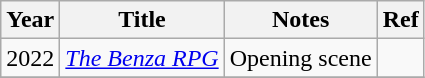<table class="wikitable">
<tr>
<th>Year</th>
<th>Title</th>
<th>Notes</th>
<th>Ref</th>
</tr>
<tr>
<td>2022</td>
<td><em><a href='#'>The Benza RPG</a></em></td>
<td>Opening scene</td>
<td></td>
</tr>
<tr>
</tr>
</table>
